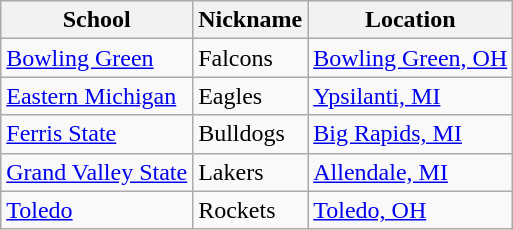<table class="wikitable sortable">
<tr>
<th>School</th>
<th>Nickname</th>
<th>Location</th>
</tr>
<tr>
<td><a href='#'>Bowling Green</a></td>
<td>Falcons</td>
<td><a href='#'>Bowling Green, OH</a></td>
</tr>
<tr>
<td><a href='#'>Eastern Michigan</a></td>
<td>Eagles</td>
<td><a href='#'>Ypsilanti, MI</a></td>
</tr>
<tr>
<td><a href='#'>Ferris State</a></td>
<td>Bulldogs</td>
<td><a href='#'>Big Rapids, MI</a></td>
</tr>
<tr>
<td><a href='#'>Grand Valley State</a></td>
<td>Lakers</td>
<td><a href='#'>Allendale, MI</a></td>
</tr>
<tr>
<td><a href='#'>Toledo</a></td>
<td>Rockets</td>
<td><a href='#'>Toledo, OH</a></td>
</tr>
</table>
